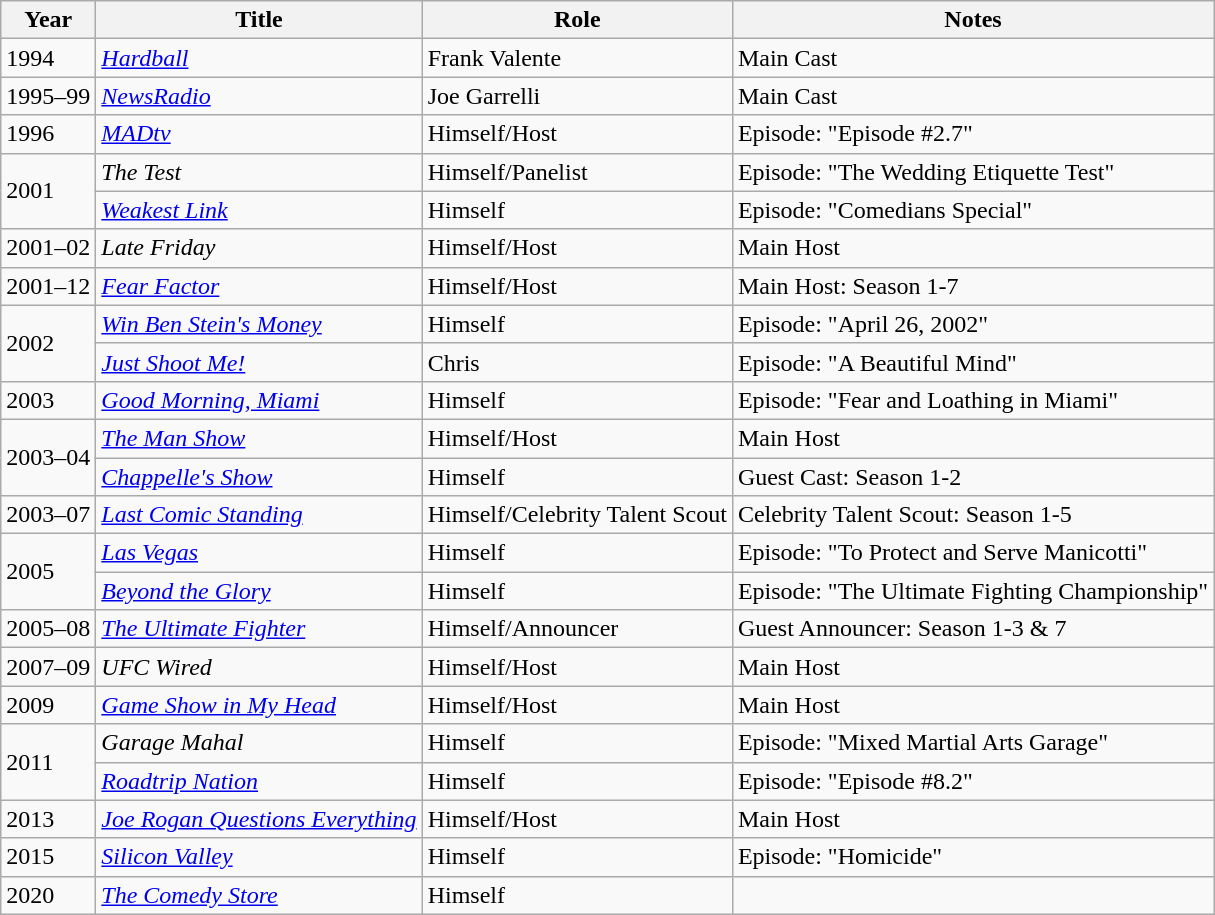<table class="wikitable">
<tr>
<th>Year</th>
<th>Title</th>
<th>Role</th>
<th>Notes</th>
</tr>
<tr>
<td>1994</td>
<td><em><a href='#'>Hardball</a></em></td>
<td>Frank Valente</td>
<td>Main Cast</td>
</tr>
<tr>
<td>1995–99</td>
<td><em><a href='#'>NewsRadio</a></em></td>
<td>Joe Garrelli</td>
<td>Main Cast</td>
</tr>
<tr>
<td>1996</td>
<td><em><a href='#'>MADtv</a></em></td>
<td>Himself/Host</td>
<td>Episode: "Episode #2.7"</td>
</tr>
<tr>
<td rowspan="2">2001</td>
<td><em>The Test</em></td>
<td>Himself/Panelist</td>
<td>Episode: "The Wedding Etiquette Test"</td>
</tr>
<tr>
<td><em><a href='#'>Weakest Link</a></em></td>
<td>Himself</td>
<td>Episode: "Comedians Special"</td>
</tr>
<tr>
<td>2001–02</td>
<td><em>Late Friday</em></td>
<td>Himself/Host</td>
<td>Main Host</td>
</tr>
<tr>
<td>2001–12</td>
<td><em><a href='#'>Fear Factor</a></em></td>
<td>Himself/Host</td>
<td>Main Host: Season 1-7</td>
</tr>
<tr>
<td rowspan="2">2002</td>
<td><em><a href='#'>Win Ben Stein's Money</a></em></td>
<td>Himself</td>
<td>Episode: "April 26, 2002"</td>
</tr>
<tr>
<td><em><a href='#'>Just Shoot Me!</a></em></td>
<td>Chris</td>
<td>Episode: "A Beautiful Mind"</td>
</tr>
<tr>
<td>2003</td>
<td><em><a href='#'>Good Morning, Miami</a></em></td>
<td>Himself</td>
<td>Episode: "Fear and Loathing in Miami"</td>
</tr>
<tr>
<td rowspan="2">2003–04</td>
<td><em><a href='#'>The Man Show</a></em></td>
<td>Himself/Host</td>
<td>Main Host</td>
</tr>
<tr>
<td><em><a href='#'>Chappelle's Show</a></em></td>
<td>Himself</td>
<td>Guest Cast: Season 1-2</td>
</tr>
<tr>
<td>2003–07</td>
<td><em><a href='#'>Last Comic Standing</a></em></td>
<td>Himself/Celebrity Talent Scout</td>
<td>Celebrity Talent Scout: Season 1-5</td>
</tr>
<tr>
<td rowspan="2">2005</td>
<td><em><a href='#'>Las Vegas</a></em></td>
<td>Himself</td>
<td>Episode: "To Protect and Serve Manicotti"</td>
</tr>
<tr>
<td><em><a href='#'>Beyond the Glory</a></em></td>
<td>Himself</td>
<td>Episode: "The Ultimate Fighting Championship"</td>
</tr>
<tr>
<td>2005–08</td>
<td><em><a href='#'>The Ultimate Fighter</a></em></td>
<td>Himself/Announcer</td>
<td>Guest Announcer: Season 1-3 & 7</td>
</tr>
<tr>
<td>2007–09</td>
<td><em>UFC Wired</em></td>
<td>Himself/Host</td>
<td>Main Host</td>
</tr>
<tr>
<td>2009</td>
<td><em><a href='#'>Game Show in My Head</a></em></td>
<td>Himself/Host</td>
<td>Main Host</td>
</tr>
<tr>
<td rowspan="2">2011</td>
<td><em>Garage Mahal</em></td>
<td>Himself</td>
<td>Episode: "Mixed Martial Arts Garage"</td>
</tr>
<tr>
<td><em><a href='#'>Roadtrip Nation</a></em></td>
<td>Himself</td>
<td>Episode: "Episode #8.2"</td>
</tr>
<tr>
<td>2013</td>
<td><em><a href='#'>Joe Rogan Questions Everything</a></em></td>
<td>Himself/Host</td>
<td>Main Host</td>
</tr>
<tr>
<td>2015</td>
<td><em><a href='#'>Silicon Valley</a></em></td>
<td>Himself</td>
<td>Episode: "Homicide"</td>
</tr>
<tr>
<td>2020</td>
<td><em><a href='#'>The Comedy Store</a></em></td>
<td>Himself</td>
<td></td>
</tr>
</table>
